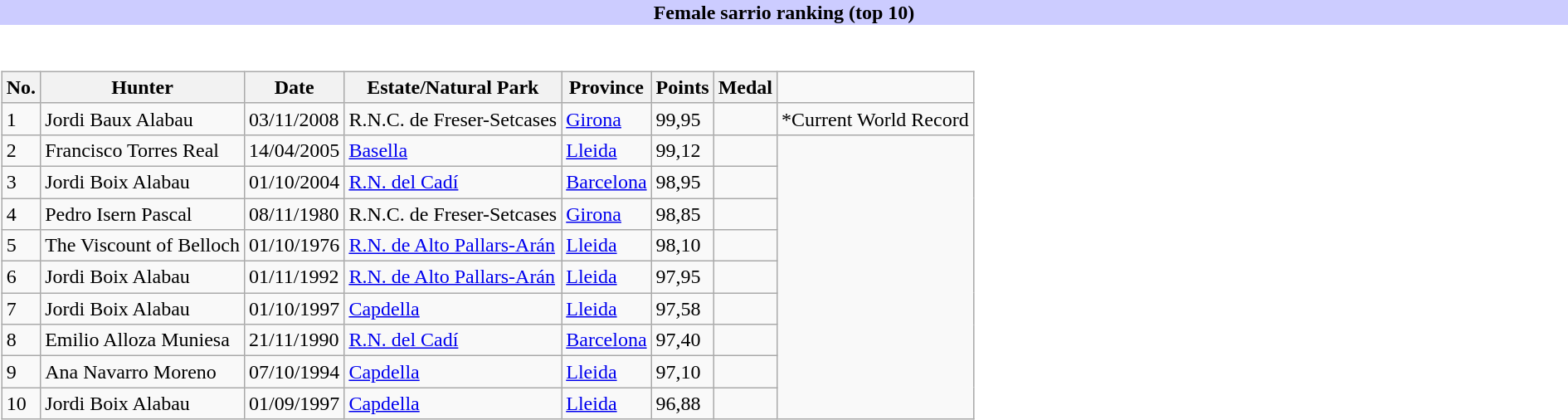<table class="toccolours collapsible collapsed"  style="width: 100%; margin: auto;">
<tr>
<th style="background:#ccf;">Female sarrio ranking (top 10)</th>
</tr>
<tr>
<td><br><table class="wikitable sortable">
<tr>
<th>No.</th>
<th>Hunter</th>
<th>Date</th>
<th>Estate/Natural Park</th>
<th>Province</th>
<th>Points</th>
<th>Medal</th>
</tr>
<tr>
<td>1</td>
<td>Jordi Baux Alabau</td>
<td>03/11/2008</td>
<td>R.N.C. de Freser-Setcases</td>
<td><a href='#'>Girona</a></td>
<td>99,95</td>
<td></td>
<td>*Current World Record</td>
</tr>
<tr>
<td>2</td>
<td>Francisco Torres Real</td>
<td>14/04/2005</td>
<td><a href='#'>Basella</a></td>
<td><a href='#'>Lleida</a></td>
<td>99,12</td>
<td></td>
</tr>
<tr>
<td>3</td>
<td>Jordi Boix Alabau</td>
<td>01/10/2004</td>
<td><a href='#'>R.N. del Cadí</a></td>
<td><a href='#'>Barcelona</a></td>
<td>98,95</td>
<td></td>
</tr>
<tr>
<td>4</td>
<td>Pedro Isern Pascal</td>
<td>08/11/1980</td>
<td>R.N.C. de Freser-Setcases</td>
<td><a href='#'>Girona</a></td>
<td>98,85</td>
<td></td>
</tr>
<tr>
<td>5</td>
<td>The Viscount of Belloch</td>
<td>01/10/1976</td>
<td><a href='#'>R.N. de Alto Pallars-Arán</a></td>
<td><a href='#'>Lleida</a></td>
<td>98,10</td>
<td></td>
</tr>
<tr>
<td>6</td>
<td>Jordi Boix Alabau</td>
<td>01/11/1992</td>
<td><a href='#'>R.N. de Alto Pallars-Arán</a></td>
<td><a href='#'>Lleida</a></td>
<td>97,95</td>
<td></td>
</tr>
<tr>
<td>7</td>
<td>Jordi Boix Alabau</td>
<td>01/10/1997</td>
<td><a href='#'>Capdella</a></td>
<td><a href='#'>Lleida</a></td>
<td>97,58</td>
<td></td>
</tr>
<tr>
<td>8</td>
<td>Emilio Alloza Muniesa</td>
<td>21/11/1990</td>
<td><a href='#'>R.N. del Cadí</a></td>
<td><a href='#'>Barcelona</a></td>
<td>97,40</td>
<td></td>
</tr>
<tr>
<td>9</td>
<td>Ana Navarro Moreno</td>
<td>07/10/1994</td>
<td><a href='#'>Capdella</a></td>
<td><a href='#'>Lleida</a></td>
<td>97,10</td>
<td></td>
</tr>
<tr>
<td>10</td>
<td>Jordi Boix Alabau</td>
<td>01/09/1997</td>
<td><a href='#'>Capdella</a></td>
<td><a href='#'>Lleida</a></td>
<td>96,88</td>
<td></td>
</tr>
</table>
</td>
</tr>
</table>
